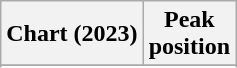<table class="wikitable sortable plainrowheaders" style="text-align:center">
<tr>
<th scope="col">Chart (2023)</th>
<th scope="col">Peak<br>position</th>
</tr>
<tr>
</tr>
<tr>
</tr>
</table>
